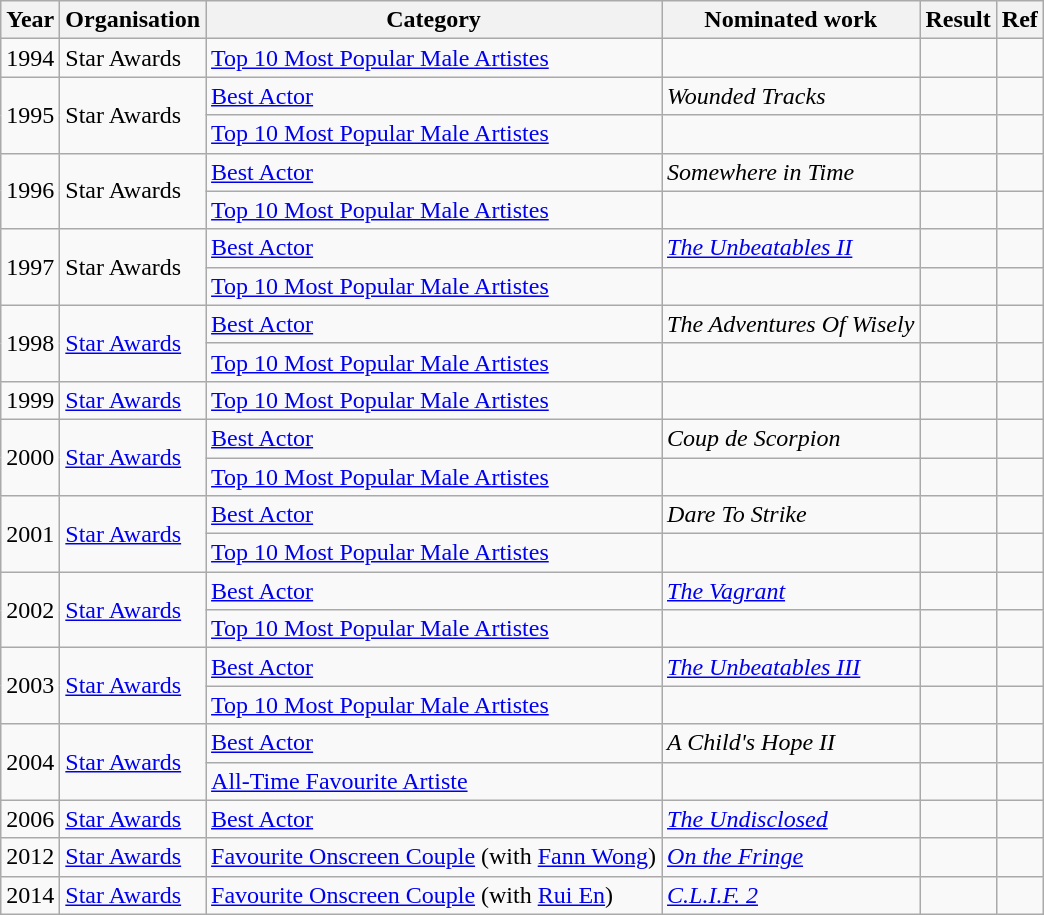<table class="wikitable sortable">
<tr>
<th>Year</th>
<th>Organisation</th>
<th>Category</th>
<th>Nominated work</th>
<th>Result</th>
<th class="unsortable">Ref</th>
</tr>
<tr>
<td>1994</td>
<td>Star Awards</td>
<td><a href='#'>Top 10 Most Popular Male Artistes</a></td>
<td></td>
<td></td>
<td></td>
</tr>
<tr>
<td rowspan="2">1995</td>
<td rowspan="2">Star Awards</td>
<td><a href='#'>Best Actor</a></td>
<td><em>Wounded Tracks</em> </td>
<td></td>
<td></td>
</tr>
<tr>
<td><a href='#'>Top 10 Most Popular Male Artistes</a></td>
<td></td>
<td></td>
<td></td>
</tr>
<tr>
<td rowspan="2">1996</td>
<td rowspan="2">Star Awards</td>
<td><a href='#'>Best Actor</a></td>
<td><em>Somewhere in Time</em> </td>
<td></td>
<td></td>
</tr>
<tr>
<td><a href='#'>Top 10 Most Popular Male Artistes</a></td>
<td></td>
<td></td>
<td></td>
</tr>
<tr>
<td rowspan="2">1997</td>
<td rowspan="2">Star Awards</td>
<td><a href='#'>Best Actor</a></td>
<td><em><a href='#'>The Unbeatables II</a></em> </td>
<td></td>
<td></td>
</tr>
<tr>
<td><a href='#'>Top 10 Most Popular Male Artistes</a></td>
<td></td>
<td></td>
<td></td>
</tr>
<tr>
<td rowspan="2">1998</td>
<td rowspan="2"><a href='#'>Star Awards</a></td>
<td><a href='#'>Best Actor</a></td>
<td><em>The Adventures Of Wisely</em> </td>
<td></td>
<td></td>
</tr>
<tr>
<td><a href='#'>Top 10 Most Popular Male Artistes</a></td>
<td></td>
<td></td>
<td></td>
</tr>
<tr>
<td>1999</td>
<td><a href='#'>Star Awards</a></td>
<td><a href='#'>Top 10 Most Popular Male Artistes</a></td>
<td></td>
<td></td>
<td></td>
</tr>
<tr>
<td rowspan="2">2000</td>
<td rowspan="2"><a href='#'>Star Awards</a></td>
<td><a href='#'>Best Actor</a></td>
<td><em>Coup de Scorpion</em> </td>
<td></td>
<td></td>
</tr>
<tr>
<td><a href='#'>Top 10 Most Popular Male Artistes</a></td>
<td></td>
<td></td>
<td></td>
</tr>
<tr>
<td rowspan="2">2001</td>
<td rowspan="2"><a href='#'>Star Awards</a></td>
<td><a href='#'>Best Actor</a></td>
<td><em>Dare To Strike</em> </td>
<td></td>
<td></td>
</tr>
<tr>
<td><a href='#'>Top 10 Most Popular Male Artistes</a></td>
<td></td>
<td></td>
<td></td>
</tr>
<tr>
<td rowspan="2">2002</td>
<td rowspan="2"><a href='#'>Star Awards</a></td>
<td><a href='#'>Best Actor</a></td>
<td><em><a href='#'>The Vagrant</a></em> </td>
<td></td>
<td></td>
</tr>
<tr>
<td><a href='#'>Top 10 Most Popular Male Artistes</a></td>
<td></td>
<td></td>
<td></td>
</tr>
<tr>
<td rowspan="2">2003</td>
<td rowspan="2"><a href='#'>Star Awards</a></td>
<td><a href='#'>Best Actor</a></td>
<td><em><a href='#'>The Unbeatables III</a></em> </td>
<td></td>
<td></td>
</tr>
<tr>
<td><a href='#'>Top 10 Most Popular Male Artistes</a></td>
<td></td>
<td></td>
<td></td>
</tr>
<tr>
<td rowspan="2">2004</td>
<td rowspan="2"><a href='#'>Star Awards</a></td>
<td><a href='#'>Best Actor</a></td>
<td><em>A Child's Hope II</em> </td>
<td></td>
<td></td>
</tr>
<tr>
<td><a href='#'>All-Time Favourite Artiste</a></td>
<td></td>
<td></td>
<td></td>
</tr>
<tr>
<td>2006</td>
<td><a href='#'>Star Awards</a></td>
<td><a href='#'>Best Actor</a></td>
<td><em><a href='#'>The Undisclosed</a></em> </td>
<td></td>
<td></td>
</tr>
<tr>
<td>2012</td>
<td><a href='#'>Star Awards</a></td>
<td><a href='#'>Favourite Onscreen Couple</a> (with <a href='#'>Fann Wong</a>)</td>
<td><em><a href='#'>On the Fringe</a></em> </td>
<td></td>
<td></td>
</tr>
<tr>
<td>2014</td>
<td><a href='#'>Star Awards</a></td>
<td><a href='#'>Favourite Onscreen Couple</a> (with <a href='#'>Rui En</a>)</td>
<td><em><a href='#'>C.L.I.F. 2</a></em> </td>
<td></td>
<td></td>
</tr>
</table>
